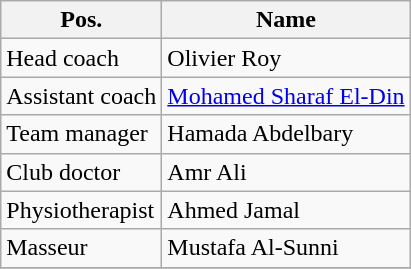<table class="wikitable" style="text-align: left;">
<tr>
<th valign=center>Pos.</th>
<th>Name</th>
</tr>
<tr>
<td>Head coach</td>
<td> Olivier Roy</td>
</tr>
<tr>
<td>Assistant coach</td>
<td> <a href='#'>Mohamed Sharaf El-Din</a></td>
</tr>
<tr>
<td>Team manager</td>
<td> Hamada Abdelbary</td>
</tr>
<tr>
<td>Club doctor</td>
<td> Amr Ali</td>
</tr>
<tr>
<td>Physiotherapist</td>
<td> Ahmed Jamal</td>
</tr>
<tr>
<td>Masseur</td>
<td> Mustafa Al-Sunni</td>
</tr>
<tr>
</tr>
</table>
